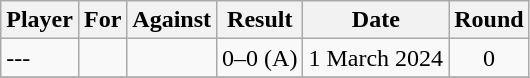<table class="wikitable sortable">
<tr>
<th>Player</th>
<th>For</th>
<th>Against</th>
<th>Result</th>
<th>Date</th>
<th>Round</th>
</tr>
<tr>
<td> ---</td>
<td></td>
<td></td>
<td align=center>0–0 (A)</td>
<td align=center>1 March 2024</td>
<td align=center>0</td>
</tr>
<tr>
</tr>
</table>
